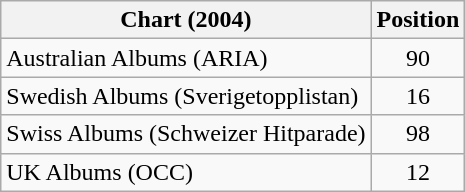<table class="wikitable sortable">
<tr>
<th>Chart (2004)</th>
<th>Position</th>
</tr>
<tr>
<td>Australian Albums (ARIA)</td>
<td style="text-align:center;">90</td>
</tr>
<tr>
<td>Swedish Albums (Sverigetopplistan)</td>
<td style="text-align:center;">16</td>
</tr>
<tr>
<td>Swiss Albums (Schweizer Hitparade)</td>
<td style="text-align:center;">98</td>
</tr>
<tr>
<td>UK Albums (OCC)</td>
<td style="text-align:center;">12</td>
</tr>
</table>
